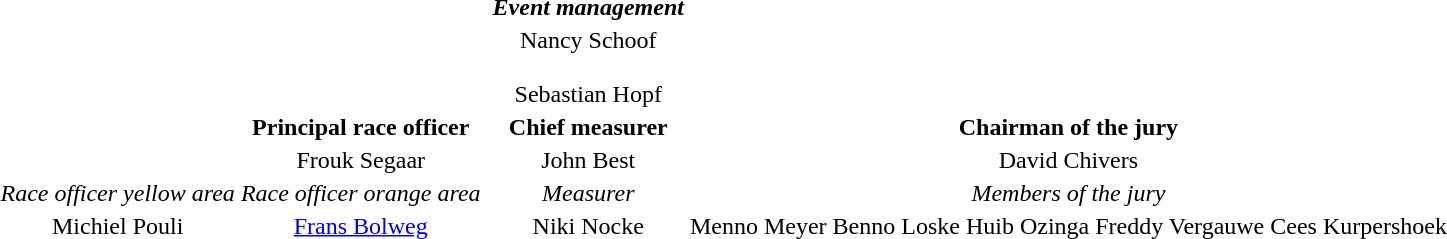<table class="table">
<tr>
<th></th>
<th></th>
<th></th>
<th style="text-align:center"><em>Event management</em></th>
<th></th>
<th></th>
<th></th>
<th></th>
</tr>
<tr>
<td></td>
<td></td>
<td></td>
<td style="text-align:center">Nancy Schoof <br>  <br> Sebastian Hopf <br> </td>
<td></td>
<td></td>
<td></td>
<td></td>
</tr>
<tr>
<td></td>
<td style="text-align:center"><strong>Principal race officer</strong></td>
<td></td>
<td style="text-align:center"><strong>Chief measurer</strong></td>
<td style="text-align:center" colspan="5"><strong>Chairman of the jury</strong></td>
<td></td>
<td></td>
<td></td>
</tr>
<tr>
<td></td>
<td style="text-align:center">Frouk Segaar <br> </td>
<td></td>
<td style="text-align:center">John Best <br> </td>
<td style="text-align:center" colspan="5">David Chivers <br> </td>
<td></td>
<td></td>
<td></td>
</tr>
<tr>
<td style="text-align:center"><em>Race officer yellow area</em></td>
<td style="text-align:center"><em>Race officer orange area</em></td>
<td></td>
<td style="text-align:center"><em>Measurer</em></td>
<td style="text-align:center" colspan="5"><em>Members of the jury</em></td>
<td></td>
<td></td>
<td></td>
</tr>
<tr>
<td style="text-align:center">Michiel Pouli <br></td>
<td style="text-align:center"><a href='#'>Frans Bolweg</a> <br></td>
<td></td>
<td style="text-align:center">Niki Nocke <br></td>
<td style="text-align:center">Menno Meyer <br></td>
<td style="text-align:center">Benno Loske <br></td>
<td style="text-align:center">Huib Ozinga <br></td>
<td style="text-align:center">Freddy Vergauwe <br></td>
<td style="text-align:center">Cees Kurpershoek <br></td>
</tr>
<tr>
</tr>
</table>
